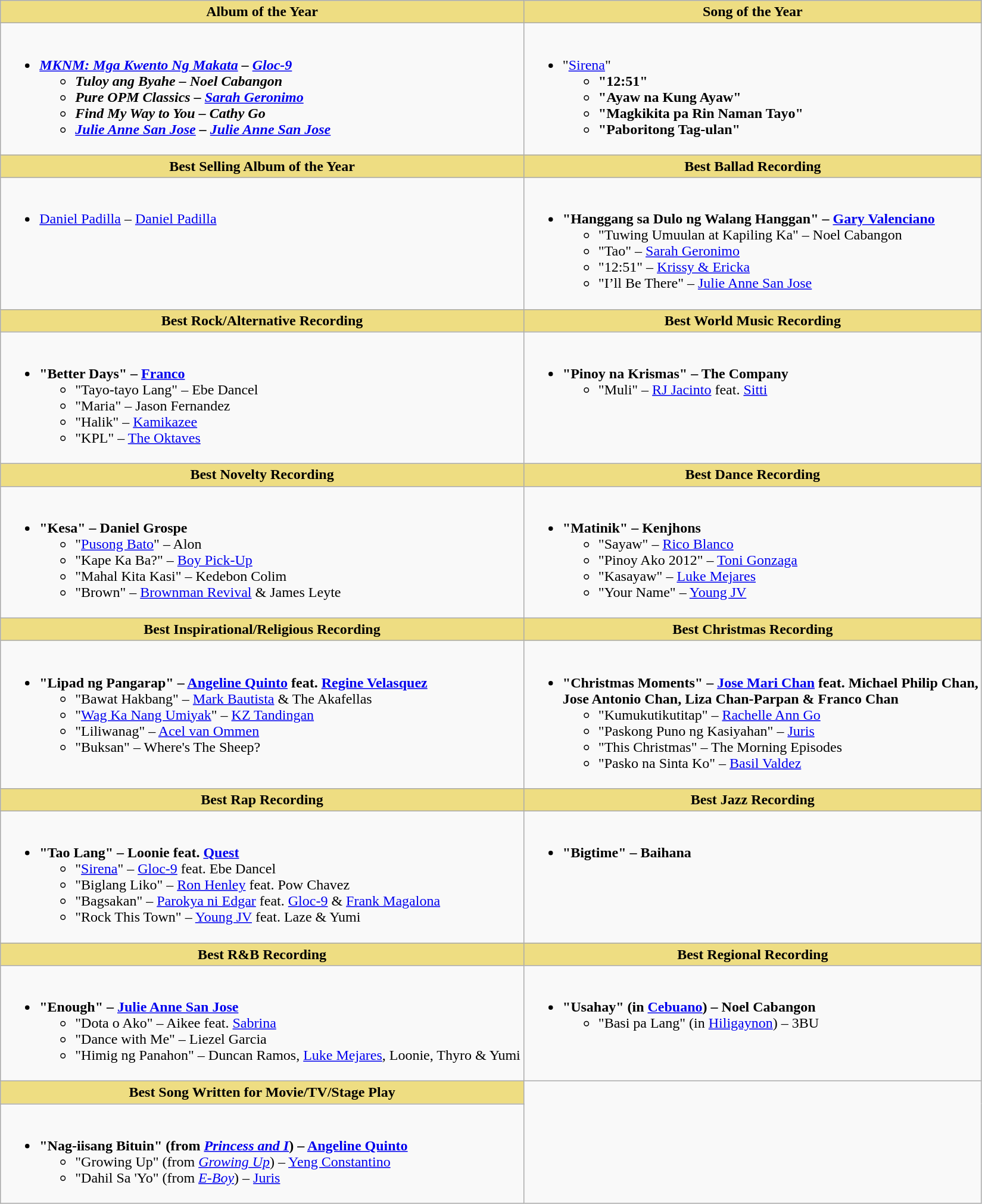<table class="wikitable">
<tr>
<th style="background:#EEDD82;" ! width:50%">Album of the Year</th>
<th style="background:#EEDD82;" ! width:50%">Song of the Year</th>
</tr>
<tr>
<td valign="top"><br><ul><li><strong><em><a href='#'>MKNM: Mga Kwento Ng Makata</a><em> – <a href='#'>Gloc-9</a><strong><ul><li></em>Tuloy ang Byahe<em> – Noel Cabangon</li><li></em>Pure OPM Classics <em> – <a href='#'>Sarah Geronimo</a></li><li></em>Find My Way to You <em> – Cathy Go</li><li></em><a href='#'>Julie Anne San Jose</a><em>  – <a href='#'>Julie Anne San Jose</a></li></ul></li></ul></td>
<td valign="top"><br><ul><li></strong>"<a href='#'>Sirena</a>"<strong><ul><li>"12:51"</li></ul><ul><li>"Ayaw na Kung Ayaw"</li></ul><ul><li>"Magkikita pa Rin Naman Tayo"</li></ul><ul><li>"Paboritong Tag-ulan"</li></ul></li></ul></td>
</tr>
<tr>
<th style="background:#EEDD82;" ! width:50%">Best Selling Album of the Year</th>
<th style="background:#EEDD82;" ! width:50%">Best Ballad Recording</th>
</tr>
<tr>
<td valign="top"><br><ul><li></em></strong><a href='#'>Daniel Padilla</a></em> – <a href='#'>Daniel Padilla</a></strong></li></ul></td>
<td valign="top"><br><ul><li><strong>"Hanggang sa Dulo ng Walang Hanggan" – <a href='#'>Gary Valenciano</a></strong><ul><li>"Tuwing Umuulan at Kapiling Ka" – Noel Cabangon</li><li>"Tao" – <a href='#'>Sarah Geronimo</a></li><li>"12:51" – <a href='#'>Krissy & Ericka</a></li><li>"I’ll Be There" – <a href='#'>Julie Anne San Jose</a></li></ul></li></ul></td>
</tr>
<tr>
<th style="background:#EEDD82;" ! width:50%">Best Rock/Alternative Recording</th>
<th style="background:#EEDD82;" ! width:50%">Best World Music Recording</th>
</tr>
<tr>
<td valign="top"><br><ul><li><strong>"Better Days" – <a href='#'>Franco</a></strong><ul><li>"Tayo-tayo Lang" – Ebe Dancel</li><li>"Maria" – Jason Fernandez</li><li>"Halik" – <a href='#'>Kamikazee</a></li><li>"KPL" – <a href='#'>The Oktaves</a></li></ul></li></ul></td>
<td valign="top"><br><ul><li><strong>"Pinoy na Krismas" – The Company</strong><ul><li>"Muli" – <a href='#'>RJ Jacinto</a> feat. <a href='#'>Sitti</a></li></ul></li></ul></td>
</tr>
<tr>
<th style="background:#EEDD82;" ! width:50%">Best Novelty Recording</th>
<th style="background:#EEDD82;" ! width:50%">Best Dance Recording</th>
</tr>
<tr>
<td valign="top"><br><ul><li><strong>"Kesa" – Daniel Grospe</strong><ul><li>"<a href='#'>Pusong Bato</a>" – Alon</li><li>"Kape Ka Ba?" – <a href='#'>Boy Pick-Up</a></li><li>"Mahal Kita Kasi" – Kedebon Colim</li><li>"Brown" – <a href='#'>Brownman Revival</a> & James Leyte</li></ul></li></ul></td>
<td valign="top"><br><ul><li><strong>"Matinik" – Kenjhons</strong><ul><li>"Sayaw" – <a href='#'>Rico Blanco</a></li><li>"Pinoy Ako 2012" – <a href='#'>Toni Gonzaga</a></li><li>"Kasayaw" – <a href='#'>Luke Mejares</a></li><li>"Your Name" – <a href='#'>Young JV</a></li></ul></li></ul></td>
</tr>
<tr>
<th style="background:#EEDD82;" ! width:50%">Best Inspirational/Religious Recording</th>
<th style="background:#EEDD82;" ! width:50%">Best Christmas Recording</th>
</tr>
<tr>
<td valign="top"><br><ul><li><strong>"Lipad ng Pangarap" – <a href='#'>Angeline Quinto</a> feat. <a href='#'>Regine Velasquez</a></strong><ul><li>"Bawat Hakbang" – <a href='#'>Mark Bautista</a> & The Akafellas</li><li>"<a href='#'>Wag Ka Nang Umiyak</a>" – <a href='#'>KZ Tandingan</a></li><li>"Liliwanag" – <a href='#'>Acel van Ommen</a></li><li>"Buksan" – Where's The Sheep?</li></ul></li></ul></td>
<td valign="top"><br><ul><li><strong>"Christmas Moments" – <a href='#'>Jose Mari Chan</a> feat. Michael Philip Chan,<br>Jose Antonio Chan, Liza Chan-Parpan & Franco Chan</strong><ul><li>"Kumukutikutitap" – <a href='#'>Rachelle Ann Go</a></li><li>"Paskong Puno ng Kasiyahan" – <a href='#'>Juris</a></li><li>"This Christmas" – The Morning Episodes</li><li>"Pasko na Sinta Ko" – <a href='#'>Basil Valdez</a></li></ul></li></ul></td>
</tr>
<tr>
<th style="background:#EEDD82;" ! width:50%">Best Rap Recording</th>
<th style="background:#EEDD82;" ! width:50%">Best Jazz Recording</th>
</tr>
<tr>
<td valign="top"><br><ul><li><strong>"Tao Lang" – Loonie feat. <a href='#'>Quest</a></strong><ul><li>"<a href='#'>Sirena</a>" – <a href='#'>Gloc-9</a> feat. Ebe Dancel</li><li>"Biglang Liko" – <a href='#'>Ron Henley</a> feat. Pow Chavez</li><li>"Bagsakan" – <a href='#'>Parokya ni Edgar</a> feat. <a href='#'>Gloc-9</a> & <a href='#'>Frank Magalona</a></li><li>"Rock This Town" – <a href='#'>Young JV</a> feat. Laze & Yumi</li></ul></li></ul></td>
<td valign="top"><br><ul><li><strong>"Bigtime" – Baihana</strong></li></ul></td>
</tr>
<tr>
<th style="background:#EEDD82;" ! width:50%">Best R&B Recording</th>
<th style="background:#EEDD82;" ! width:50%">Best Regional Recording</th>
</tr>
<tr>
<td valign="top"><br><ul><li><strong>"Enough" – <a href='#'>Julie Anne San Jose</a></strong><ul><li>"Dota o Ako" – Aikee feat. <a href='#'>Sabrina</a></li><li>"Dance with Me" – Liezel Garcia</li><li>"Himig ng Panahon" – Duncan Ramos, <a href='#'>Luke Mejares</a>, Loonie, Thyro & Yumi</li></ul></li></ul></td>
<td valign="top"><br><ul><li><strong>"Usahay" (in <a href='#'>Cebuano</a>) – Noel Cabangon</strong><ul><li>"Basi pa Lang" (in <a href='#'>Hiligaynon</a>) – 3BU</li></ul></li></ul></td>
</tr>
<tr>
<th style="background:#EEDD82;" ! width:50%">Best Song Written for Movie/TV/Stage Play</th>
</tr>
<tr>
<td valign="top"><br><ul><li><strong>"Nag-iisang Bituin" (from <em><a href='#'>Princess and I</a></em>)  – <a href='#'>Angeline Quinto</a></strong><ul><li>"Growing Up" (from <em><a href='#'>Growing Up</a></em>) – <a href='#'>Yeng Constantino</a></li><li>"Dahil Sa 'Yo" (from <em><a href='#'>E-Boy</a></em>) – <a href='#'>Juris</a></li></ul></li></ul></td>
</tr>
</table>
